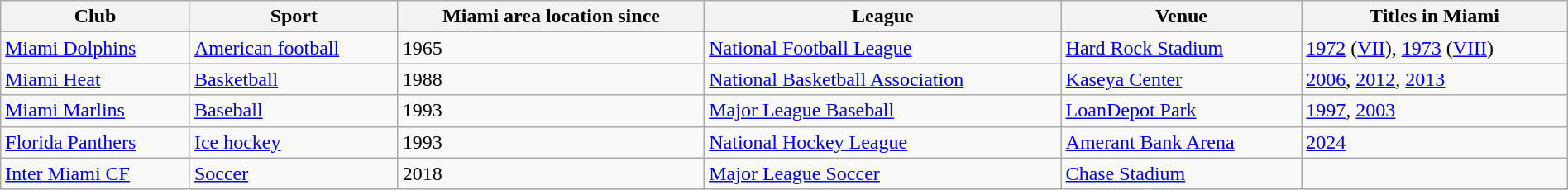<table class="wikitable" style="margin:0 auto; width:100%;">
<tr>
<th>Club</th>
<th>Sport</th>
<th>Miami area location since</th>
<th>League</th>
<th>Venue</th>
<th>Titles in Miami</th>
</tr>
<tr>
<td><a href='#'>Miami Dolphins</a></td>
<td><a href='#'>American football</a></td>
<td>1965</td>
<td><a href='#'>National Football League</a></td>
<td><a href='#'>Hard Rock Stadium</a></td>
<td><a href='#'>1972</a> (<a href='#'>VII</a>), <a href='#'>1973</a> (<a href='#'>VIII</a>)</td>
</tr>
<tr>
<td><a href='#'>Miami Heat</a></td>
<td><a href='#'>Basketball</a></td>
<td>1988</td>
<td><a href='#'>National Basketball Association</a></td>
<td><a href='#'>Kaseya Center</a></td>
<td><a href='#'>2006</a>, <a href='#'>2012</a>, <a href='#'>2013</a></td>
</tr>
<tr>
<td><a href='#'>Miami Marlins</a></td>
<td><a href='#'>Baseball</a></td>
<td>1993</td>
<td><a href='#'>Major League Baseball</a></td>
<td><a href='#'>LoanDepot Park</a></td>
<td><a href='#'>1997</a>, <a href='#'>2003</a></td>
</tr>
<tr>
<td><a href='#'>Florida Panthers</a></td>
<td><a href='#'>Ice hockey</a></td>
<td>1993</td>
<td><a href='#'>National Hockey League</a></td>
<td><a href='#'>Amerant Bank Arena</a></td>
<td><a href='#'>2024</a></td>
</tr>
<tr>
<td><a href='#'>Inter Miami CF</a></td>
<td><a href='#'>Soccer</a></td>
<td>2018</td>
<td><a href='#'>Major League Soccer</a></td>
<td><a href='#'>Chase Stadium</a></td>
<td></td>
</tr>
</table>
